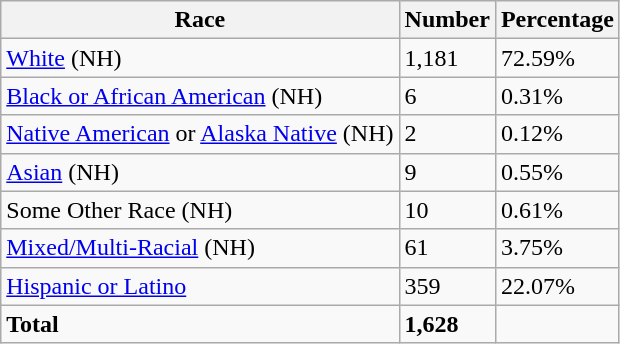<table class="wikitable">
<tr>
<th>Race</th>
<th>Number</th>
<th>Percentage</th>
</tr>
<tr>
<td><a href='#'>White</a> (NH)</td>
<td>1,181</td>
<td>72.59%</td>
</tr>
<tr>
<td><a href='#'>Black or African American</a> (NH)</td>
<td>6</td>
<td>0.31%</td>
</tr>
<tr>
<td><a href='#'>Native American</a> or <a href='#'>Alaska Native</a> (NH)</td>
<td>2</td>
<td>0.12%</td>
</tr>
<tr>
<td><a href='#'>Asian</a> (NH)</td>
<td>9</td>
<td>0.55%</td>
</tr>
<tr>
<td>Some Other Race (NH)</td>
<td>10</td>
<td>0.61%</td>
</tr>
<tr>
<td><a href='#'>Mixed/Multi-Racial</a> (NH)</td>
<td>61</td>
<td>3.75%</td>
</tr>
<tr>
<td><a href='#'>Hispanic or Latino</a></td>
<td>359</td>
<td>22.07%</td>
</tr>
<tr>
<td><strong>Total</strong></td>
<td><strong>1,628</strong></td>
<td></td>
</tr>
</table>
